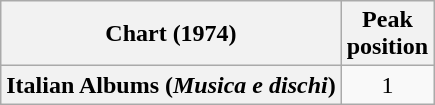<table class="wikitable plainrowheaders" style="text-align:center">
<tr>
<th scope="col">Chart (1974)</th>
<th scope="col">Peak<br>position</th>
</tr>
<tr>
<th scope="row">Italian Albums (<em>Musica e dischi</em>)</th>
<td>1</td>
</tr>
</table>
